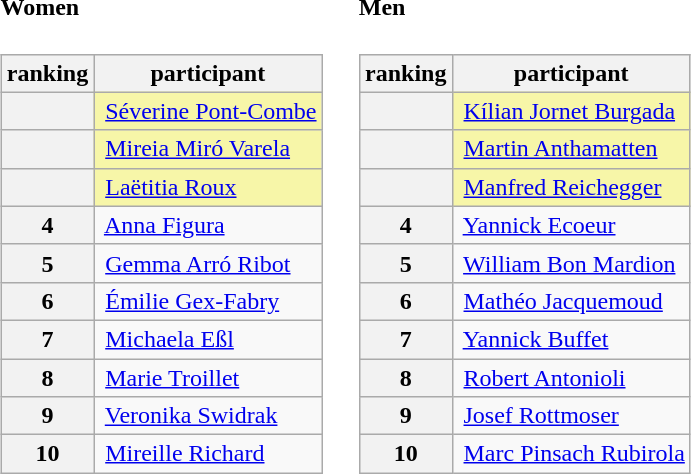<table>
<tr>
<td><br><h4>Women</h4><table class="wikitable">
<tr>
<th>ranking</th>
<th>participant</th>
</tr>
<tr>
<th bgcolor="gold"></th>
<td bgcolor="#F7F6A8"> <a href='#'>Séverine Pont-Combe</a></td>
</tr>
<tr>
<th bgcolor="silver"></th>
<td bgcolor="#F7F6A8"> <a href='#'>Mireia Miró Varela</a></td>
</tr>
<tr>
<th bgcolor="#cc9966"></th>
<td bgcolor="#F7F6A8"> <a href='#'>Laëtitia Roux</a></td>
</tr>
<tr>
<th>4</th>
<td> <a href='#'>Anna Figura</a></td>
</tr>
<tr>
<th>5</th>
<td> <a href='#'>Gemma Arró Ribot</a></td>
</tr>
<tr>
<th>6</th>
<td> <a href='#'>Émilie Gex-Fabry</a></td>
</tr>
<tr>
<th>7</th>
<td> <a href='#'>Michaela Eßl</a></td>
</tr>
<tr>
<th>8</th>
<td> <a href='#'>Marie Troillet</a></td>
</tr>
<tr>
<th>9</th>
<td> <a href='#'>Veronika Swidrak</a></td>
</tr>
<tr>
<th>10</th>
<td> <a href='#'>Mireille Richard</a></td>
</tr>
</table>
</td>
<td></td>
<td><br><h4>Men</h4><table class="wikitable">
<tr>
<th>ranking</th>
<th>participant</th>
</tr>
<tr>
<th bgcolor="gold"></th>
<td bgcolor="#F7F6A8"> <a href='#'>Kílian Jornet Burgada</a></td>
</tr>
<tr>
<th bgcolor="silver"></th>
<td bgcolor="#F7F6A8"> <a href='#'>Martin Anthamatten</a></td>
</tr>
<tr>
<th bgcolor="#cc9966"></th>
<td bgcolor="#F7F6A8"> <a href='#'>Manfred Reichegger</a></td>
</tr>
<tr>
<th>4</th>
<td> <a href='#'>Yannick Ecoeur</a></td>
</tr>
<tr>
<th>5</th>
<td> <a href='#'>William Bon Mardion</a></td>
</tr>
<tr>
<th>6</th>
<td> <a href='#'>Mathéo Jacquemoud</a></td>
</tr>
<tr>
<th>7</th>
<td> <a href='#'>Yannick Buffet</a></td>
</tr>
<tr>
<th>8</th>
<td> <a href='#'>Robert Antonioli</a></td>
</tr>
<tr>
<th>9</th>
<td> <a href='#'>Josef Rottmoser</a></td>
</tr>
<tr>
<th>10</th>
<td> <a href='#'>Marc Pinsach Rubirola</a></td>
</tr>
</table>
</td>
</tr>
</table>
